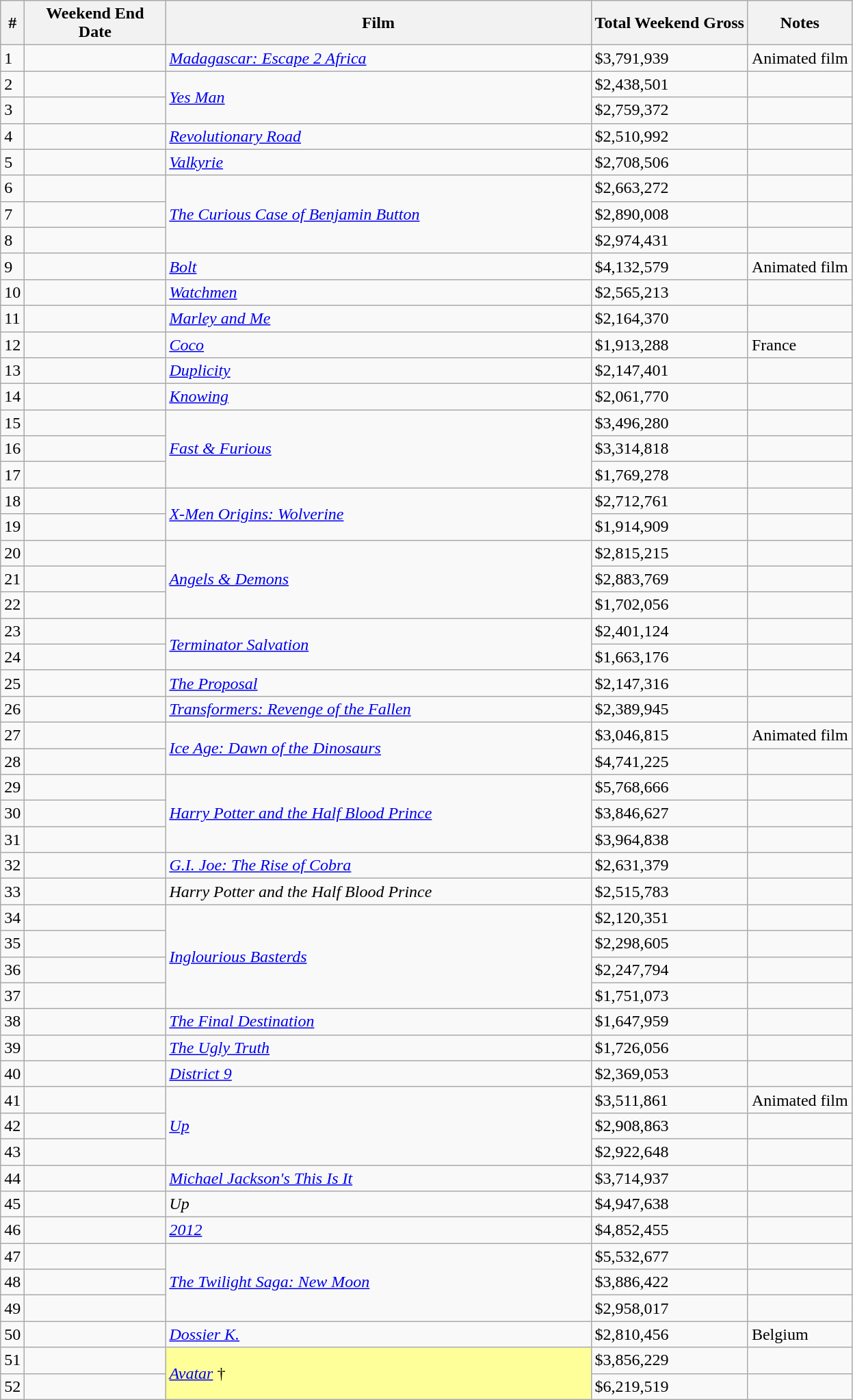<table class="wikitable sortable">
<tr>
<th abbr="Week">#</th>
<th abbr="Date" style="width:130px">Weekend End Date</th>
<th width="50%">Film</th>
<th abbr="Gross">Total Weekend Gross</th>
<th>Notes</th>
</tr>
<tr>
<td>1</td>
<td></td>
<td><em><a href='#'>Madagascar: Escape 2 Africa</a></em></td>
<td>$3,791,939</td>
<td>Animated film</td>
</tr>
<tr>
<td>2</td>
<td></td>
<td rowspan="2"><em><a href='#'>Yes Man</a></em></td>
<td>$2,438,501</td>
<td></td>
</tr>
<tr>
<td>3</td>
<td></td>
<td>$2,759,372</td>
<td></td>
</tr>
<tr>
<td>4</td>
<td></td>
<td><em><a href='#'>Revolutionary Road</a></em></td>
<td>$2,510,992</td>
<td></td>
</tr>
<tr>
<td>5</td>
<td></td>
<td><em><a href='#'>Valkyrie</a></em></td>
<td>$2,708,506</td>
<td></td>
</tr>
<tr>
<td>6</td>
<td></td>
<td rowspan="3"><em><a href='#'>The Curious Case of Benjamin Button</a></em></td>
<td>$2,663,272</td>
<td></td>
</tr>
<tr>
<td>7</td>
<td></td>
<td>$2,890,008</td>
<td></td>
</tr>
<tr>
<td>8</td>
<td></td>
<td>$2,974,431</td>
<td></td>
</tr>
<tr>
<td>9</td>
<td></td>
<td><em><a href='#'>Bolt</a></em></td>
<td>$4,132,579</td>
<td>Animated film</td>
</tr>
<tr>
<td>10</td>
<td></td>
<td><em><a href='#'>Watchmen</a></em></td>
<td>$2,565,213</td>
<td></td>
</tr>
<tr>
<td>11</td>
<td></td>
<td><em><a href='#'>Marley and Me</a></em></td>
<td>$2,164,370</td>
<td></td>
</tr>
<tr>
<td>12</td>
<td></td>
<td><em><a href='#'>Coco</a></em></td>
<td>$1,913,288</td>
<td>France</td>
</tr>
<tr>
<td>13</td>
<td></td>
<td><em><a href='#'>Duplicity</a></em></td>
<td>$2,147,401</td>
<td></td>
</tr>
<tr>
<td>14</td>
<td></td>
<td><em><a href='#'>Knowing</a></em></td>
<td>$2,061,770</td>
<td></td>
</tr>
<tr>
<td>15</td>
<td></td>
<td rowspan="3"><em><a href='#'>Fast & Furious</a></em></td>
<td>$3,496,280</td>
<td></td>
</tr>
<tr>
<td>16</td>
<td></td>
<td>$3,314,818</td>
<td></td>
</tr>
<tr>
<td>17</td>
<td></td>
<td>$1,769,278</td>
<td></td>
</tr>
<tr>
<td>18</td>
<td></td>
<td rowspan="2"><em><a href='#'>X-Men Origins: Wolverine</a></em></td>
<td>$2,712,761</td>
<td></td>
</tr>
<tr>
<td>19</td>
<td></td>
<td>$1,914,909</td>
<td></td>
</tr>
<tr>
<td>20</td>
<td></td>
<td rowspan="3"><em><a href='#'>Angels & Demons</a></em></td>
<td>$2,815,215</td>
<td></td>
</tr>
<tr>
<td>21</td>
<td></td>
<td>$2,883,769</td>
<td></td>
</tr>
<tr>
<td>22</td>
<td></td>
<td>$1,702,056</td>
<td></td>
</tr>
<tr>
<td>23</td>
<td></td>
<td rowspan="2"><em><a href='#'>Terminator Salvation</a></em></td>
<td>$2,401,124</td>
<td></td>
</tr>
<tr>
<td>24</td>
<td></td>
<td>$1,663,176</td>
<td></td>
</tr>
<tr>
<td>25</td>
<td></td>
<td><em><a href='#'>The Proposal</a></em></td>
<td>$2,147,316</td>
<td></td>
</tr>
<tr>
<td>26</td>
<td></td>
<td><em><a href='#'>Transformers: Revenge of the Fallen</a></em></td>
<td>$2,389,945</td>
<td></td>
</tr>
<tr>
<td>27</td>
<td></td>
<td rowspan="2"><em><a href='#'>Ice Age: Dawn of the Dinosaurs</a></em></td>
<td>$3,046,815</td>
<td>Animated film</td>
</tr>
<tr>
<td>28</td>
<td></td>
<td>$4,741,225</td>
<td></td>
</tr>
<tr>
<td>29</td>
<td></td>
<td rowspan="3"><em><a href='#'>Harry Potter and the Half Blood Prince</a></em></td>
<td>$5,768,666</td>
<td></td>
</tr>
<tr>
<td>30</td>
<td></td>
<td>$3,846,627</td>
<td></td>
</tr>
<tr>
<td>31</td>
<td></td>
<td>$3,964,838</td>
<td></td>
</tr>
<tr>
<td>32</td>
<td></td>
<td><em><a href='#'>G.I. Joe: The Rise of Cobra</a></em></td>
<td>$2,631,379</td>
<td></td>
</tr>
<tr>
<td>33</td>
<td></td>
<td><em>Harry Potter and the Half Blood Prince</em></td>
<td>$2,515,783</td>
<td></td>
</tr>
<tr>
<td>34</td>
<td></td>
<td rowspan="4"><em><a href='#'>Inglourious Basterds</a></em></td>
<td>$2,120,351</td>
<td></td>
</tr>
<tr>
<td>35</td>
<td></td>
<td>$2,298,605</td>
<td></td>
</tr>
<tr>
<td>36</td>
<td></td>
<td>$2,247,794</td>
<td></td>
</tr>
<tr>
<td>37</td>
<td></td>
<td>$1,751,073</td>
<td></td>
</tr>
<tr>
<td>38</td>
<td></td>
<td><em><a href='#'>The Final Destination</a></em></td>
<td>$1,647,959</td>
<td></td>
</tr>
<tr>
<td>39</td>
<td></td>
<td><em><a href='#'>The Ugly Truth</a></em></td>
<td>$1,726,056</td>
<td></td>
</tr>
<tr>
<td>40</td>
<td></td>
<td><em><a href='#'>District 9</a></em></td>
<td>$2,369,053</td>
<td></td>
</tr>
<tr>
<td>41</td>
<td></td>
<td rowspan="3"><em><a href='#'>Up</a></em></td>
<td>$3,511,861</td>
<td>Animated film</td>
</tr>
<tr>
<td>42</td>
<td></td>
<td>$2,908,863</td>
<td></td>
</tr>
<tr>
<td>43</td>
<td></td>
<td>$2,922,648</td>
<td></td>
</tr>
<tr>
<td>44</td>
<td></td>
<td><em><a href='#'>Michael Jackson's This Is It</a></em></td>
<td>$3,714,937</td>
<td></td>
</tr>
<tr>
<td>45</td>
<td></td>
<td><em>Up</em></td>
<td>$4,947,638</td>
<td></td>
</tr>
<tr>
<td>46</td>
<td></td>
<td><em><a href='#'>2012</a></em></td>
<td>$4,852,455</td>
<td></td>
</tr>
<tr>
<td>47</td>
<td></td>
<td rowspan="3"><em><a href='#'>The Twilight Saga: New Moon</a></em></td>
<td>$5,532,677</td>
<td></td>
</tr>
<tr>
<td>48</td>
<td></td>
<td>$3,886,422</td>
<td></td>
</tr>
<tr>
<td>49</td>
<td></td>
<td>$2,958,017</td>
<td></td>
</tr>
<tr>
<td>50</td>
<td></td>
<td><em><a href='#'>Dossier K.</a></em></td>
<td>$2,810,456</td>
<td>Belgium</td>
</tr>
<tr>
<td>51</td>
<td></td>
<td rowspan="2" style="background-color:#FFFF99"><em><a href='#'>Avatar</a></em> †</td>
<td>$3,856,229</td>
<td></td>
</tr>
<tr>
<td>52</td>
<td></td>
<td>$6,219,519</td>
<td></td>
</tr>
</table>
